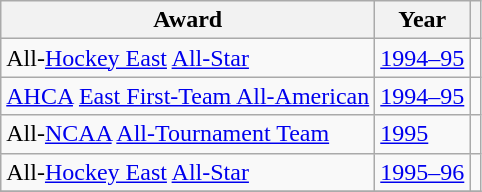<table class="wikitable">
<tr>
<th>Award</th>
<th>Year</th>
<th></th>
</tr>
<tr>
<td>All-<a href='#'>Hockey East</a> <a href='#'>All-Star</a></td>
<td><a href='#'>1994–95</a></td>
<td></td>
</tr>
<tr>
<td><a href='#'>AHCA</a> <a href='#'>East First-Team All-American</a></td>
<td><a href='#'>1994–95</a></td>
<td></td>
</tr>
<tr>
<td>All-<a href='#'>NCAA</a> <a href='#'>All-Tournament Team</a></td>
<td><a href='#'>1995</a></td>
<td></td>
</tr>
<tr>
<td>All-<a href='#'>Hockey East</a> <a href='#'>All-Star</a></td>
<td><a href='#'>1995–96</a></td>
<td></td>
</tr>
<tr>
</tr>
</table>
